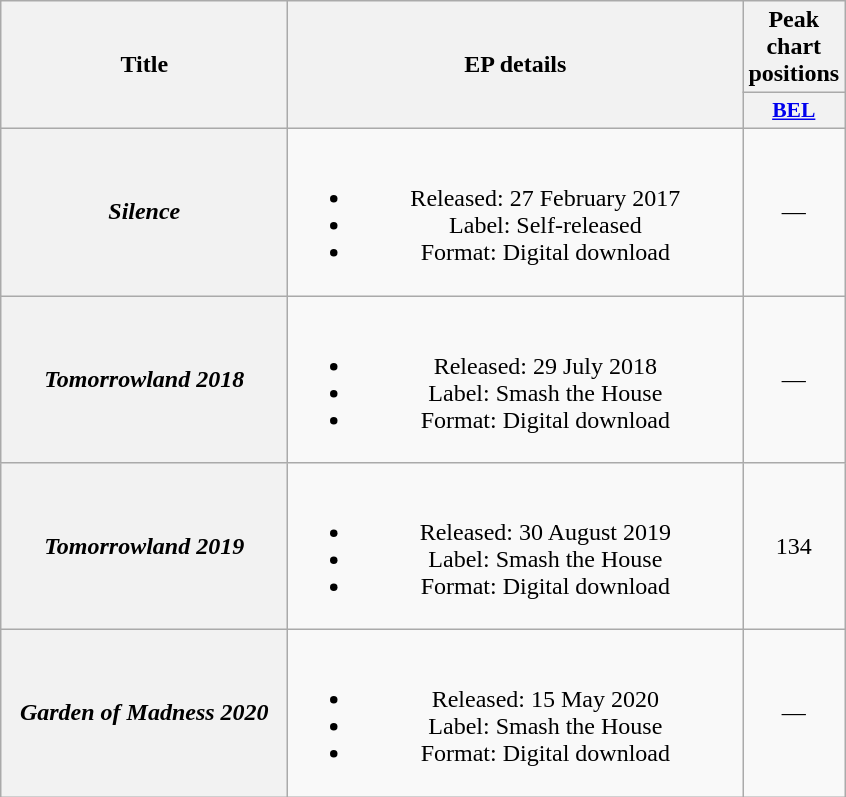<table class="wikitable plainrowheaders" style="text-align:center;">
<tr>
<th scope="col" rowspan="2" style="width:11.5em;">Title</th>
<th scope="col" rowspan="2" style="width:18.5em;">EP details</th>
<th scope="col" colspan="1">Peak chart positions</th>
</tr>
<tr>
<th scope="col" style="width:2.5em;font-size:90%;"><a href='#'>BEL</a><br></th>
</tr>
<tr>
<th scope="row"><em>Silence</em></th>
<td><br><ul><li>Released: 27 February 2017</li><li>Label: Self-released</li><li>Format: Digital download</li></ul></td>
<td>—</td>
</tr>
<tr>
<th scope="row"><em>Tomorrowland 2018</em></th>
<td><br><ul><li>Released: 29 July 2018</li><li>Label: Smash the House</li><li>Format: Digital download</li></ul></td>
<td>—</td>
</tr>
<tr>
<th scope="row"><em>Tomorrowland 2019</em></th>
<td><br><ul><li>Released: 30 August 2019</li><li>Label: Smash the House</li><li>Format: Digital download</li></ul></td>
<td>134</td>
</tr>
<tr>
<th scope="row"><em>Garden of Madness 2020</em></th>
<td><br><ul><li>Released: 15 May 2020</li><li>Label: Smash the House</li><li>Format: Digital download</li></ul></td>
<td>—</td>
</tr>
</table>
